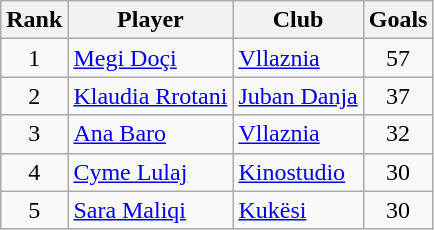<table class="wikitable" style="text-align:center">
<tr>
<th>Rank</th>
<th>Player</th>
<th>Club</th>
<th>Goals</th>
</tr>
<tr>
<td rowspan=1>1</td>
<td align="left">  <a href='#'>Megi Doçi</a></td>
<td align="left"><a href='#'>Vllaznia</a></td>
<td rowspan=1>57</td>
</tr>
<tr>
<td rowspan=1>2</td>
<td align="left"> <a href='#'>Klaudia Rrotani</a></td>
<td align="left"><a href='#'>Juban Danja</a></td>
<td rowspan=1>37</td>
</tr>
<tr>
<td rowspan=1>3</td>
<td align="left">  <a href='#'>Ana Baro</a></td>
<td align="left"><a href='#'>Vllaznia</a></td>
<td rowspan=1>32</td>
</tr>
<tr>
<td rowspan=1>4</td>
<td align="left"> <a href='#'>Cyme Lulaj</a></td>
<td align="left"><a href='#'>Kinostudio</a></td>
<td rowspan=1>30</td>
</tr>
<tr>
<td rowspan=1>5</td>
<td align="left"><a href='#'>Sara Maliqi</a></td>
<td align="left"><a href='#'>Kukësi</a></td>
<td rowspan=1>30</td>
</tr>
</table>
